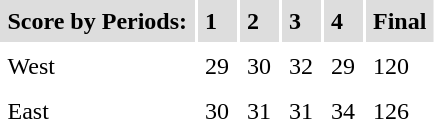<table cellpadding=5>
<tr bgcolor="#dddddd">
<td><strong>Score by Periods:</strong></td>
<td><strong>1</strong></td>
<td><strong>2</strong></td>
<td><strong>3</strong></td>
<td><strong>4</strong></td>
<td><strong>Final</strong></td>
</tr>
<tr>
<td>West</td>
<td>29</td>
<td>30</td>
<td>32</td>
<td>29</td>
<td>120</td>
</tr>
<tr>
<td>East</td>
<td>30</td>
<td>31</td>
<td>31</td>
<td>34</td>
<td>126</td>
</tr>
<tr>
</tr>
</table>
